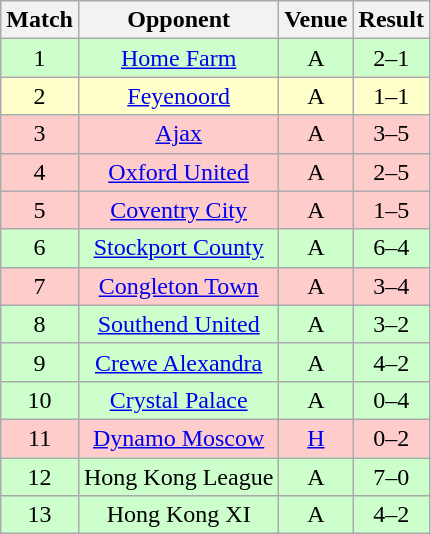<table class="wikitable" style="font-size:100%; text-align:center">
<tr>
<th>Match</th>
<th>Opponent</th>
<th>Venue</th>
<th>Result</th>
</tr>
<tr style="background: #CCFFCC;">
<td align="center">1</td>
<td><a href='#'>Home Farm</a></td>
<td>A</td>
<td>2–1</td>
</tr>
<tr style="background: #FFFFCC;">
<td align="center">2</td>
<td><a href='#'>Feyenoord</a></td>
<td>A</td>
<td>1–1</td>
</tr>
<tr style="background: #FFCCCC;">
<td align="center">3</td>
<td><a href='#'>Ajax</a></td>
<td>A</td>
<td>3–5</td>
</tr>
<tr style="background: #FFCCCC;">
<td align="center">4</td>
<td><a href='#'>Oxford United</a></td>
<td>A</td>
<td>2–5</td>
</tr>
<tr style="background: #FFCCCC;">
<td align="center">5</td>
<td><a href='#'>Coventry City</a></td>
<td>A</td>
<td>1–5</td>
</tr>
<tr style="background: #CCFFCC;">
<td align="center">6</td>
<td><a href='#'>Stockport County</a></td>
<td>A</td>
<td>6–4</td>
</tr>
<tr style="background: #FFCCCC;">
<td align="center">7</td>
<td><a href='#'>Congleton Town</a></td>
<td>A</td>
<td>3–4</td>
</tr>
<tr style="background: #CCFFCC;">
<td align="center">8</td>
<td><a href='#'>Southend United</a></td>
<td>A</td>
<td>3–2</td>
</tr>
<tr style="background: #CCFFCC;">
<td align="center">9</td>
<td><a href='#'>Crewe Alexandra</a></td>
<td>A</td>
<td>4–2</td>
</tr>
<tr style="background: #CCFFCC;">
<td align="center">10</td>
<td><a href='#'>Crystal Palace</a></td>
<td>A</td>
<td>0–4</td>
</tr>
<tr style="background: #FFCCCC;">
<td align="center">11</td>
<td><a href='#'>Dynamo Moscow</a></td>
<td><a href='#'>H</a></td>
<td>0–2</td>
</tr>
<tr style="background: #CCFFCC;">
<td align="center">12</td>
<td>Hong Kong League</td>
<td>A</td>
<td>7–0</td>
</tr>
<tr style="background: #CCFFCC;">
<td align="center">13</td>
<td>Hong Kong XI</td>
<td>A</td>
<td>4–2</td>
</tr>
</table>
